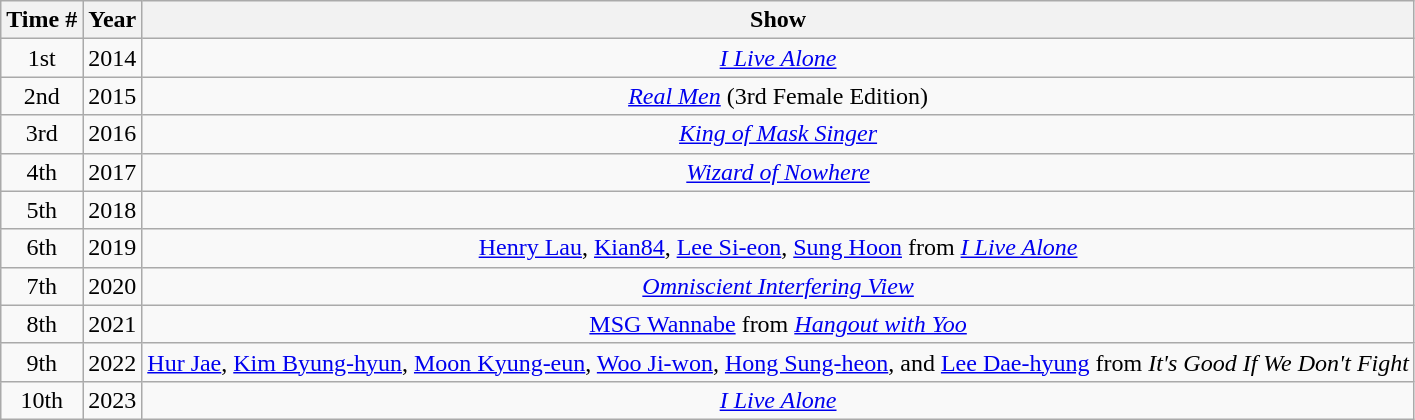<table class="wikitable sortable" style="text-align:center">
<tr>
<th>Time #</th>
<th>Year</th>
<th>Show</th>
</tr>
<tr>
<td>1st</td>
<td>2014</td>
<td><em><a href='#'>I Live Alone</a></em></td>
</tr>
<tr>
<td>2nd</td>
<td>2015</td>
<td><em><a href='#'>Real Men</a></em> (3rd Female Edition)</td>
</tr>
<tr>
<td>3rd</td>
<td>2016</td>
<td><em><a href='#'>King of Mask Singer</a></em></td>
</tr>
<tr>
<td>4th</td>
<td>2017</td>
<td><em><a href='#'>Wizard of Nowhere</a></em></td>
</tr>
<tr>
<td>5th</td>
<td>2018</td>
<td><em></em></td>
</tr>
<tr>
<td>6th</td>
<td>2019</td>
<td><a href='#'>Henry Lau</a>, <a href='#'>Kian84</a>, <a href='#'>Lee Si-eon</a>, <a href='#'>Sung Hoon</a> from <em><a href='#'>I Live Alone</a></em></td>
</tr>
<tr>
<td>7th</td>
<td>2020</td>
<td><em><a href='#'>Omniscient Interfering View</a></em></td>
</tr>
<tr>
<td>8th</td>
<td>2021</td>
<td><a href='#'>MSG Wannabe</a> from <em><a href='#'>Hangout with Yoo</a></em></td>
</tr>
<tr>
<td>9th</td>
<td>2022</td>
<td><a href='#'>Hur Jae</a>, <a href='#'>Kim Byung-hyun</a>, <a href='#'>Moon Kyung-eun</a>, <a href='#'>Woo Ji-won</a>, <a href='#'>Hong Sung-heon</a>, and <a href='#'>Lee Dae-hyung</a> from <em>It's Good If We Don't Fight</em></td>
</tr>
<tr>
<td>10th</td>
<td>2023</td>
<td><em><a href='#'>I Live Alone</a></em></td>
</tr>
</table>
